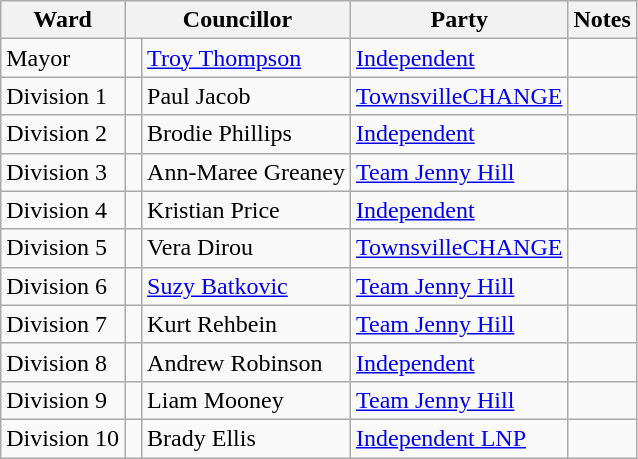<table class="wikitable">
<tr>
<th>Ward</th>
<th colspan="2">Councillor</th>
<th>Party</th>
<th>Notes</th>
</tr>
<tr>
<td>Mayor</td>
<td> </td>
<td><a href='#'>Troy Thompson</a></td>
<td><a href='#'>Independent</a></td>
<td></td>
</tr>
<tr>
<td>Division 1</td>
<td> </td>
<td>Paul Jacob</td>
<td><a href='#'>TownsvilleCHANGE</a></td>
<td></td>
</tr>
<tr>
<td>Division 2</td>
<td> </td>
<td>Brodie Phillips</td>
<td><a href='#'>Independent</a></td>
<td></td>
</tr>
<tr>
<td>Division 3</td>
<td> </td>
<td>Ann-Maree Greaney</td>
<td><a href='#'>Team Jenny Hill</a></td>
<td></td>
</tr>
<tr>
<td>Division 4</td>
<td> </td>
<td>Kristian Price</td>
<td><a href='#'>Independent</a></td>
<td></td>
</tr>
<tr>
<td>Division 5</td>
<td> </td>
<td>Vera Dirou</td>
<td><a href='#'>TownsvilleCHANGE</a></td>
<td></td>
</tr>
<tr>
<td>Division 6</td>
<td> </td>
<td><a href='#'>Suzy Batkovic</a></td>
<td><a href='#'>Team Jenny Hill</a></td>
<td></td>
</tr>
<tr>
<td>Division 7</td>
<td> </td>
<td>Kurt Rehbein</td>
<td><a href='#'>Team Jenny Hill</a></td>
<td></td>
</tr>
<tr>
<td>Division 8</td>
<td> </td>
<td>Andrew Robinson</td>
<td><a href='#'>Independent</a></td>
<td></td>
</tr>
<tr>
<td>Division 9</td>
<td> </td>
<td>Liam Mooney</td>
<td><a href='#'>Team Jenny Hill</a></td>
<td></td>
</tr>
<tr>
<td>Division 10</td>
<td> </td>
<td>Brady Ellis</td>
<td><a href='#'>Independent LNP</a></td>
<td></td>
</tr>
</table>
